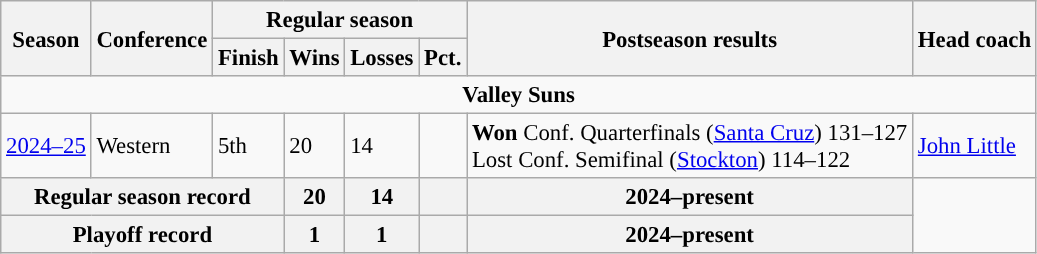<table class="wikitable" style="font-size:95%" style="text-align:center">
<tr>
<th rowspan=2>Season</th>
<th rowspan=2>Conference</th>
<th colspan=4>Regular season</th>
<th rowspan=2>Postseason results</th>
<th rowspan=2>Head coach</th>
</tr>
<tr>
<th>Finish</th>
<th>Wins</th>
<th>Losses</th>
<th>Pct.</th>
</tr>
<tr>
<td colspan=10 align="center"><strong>Valley Suns</strong></td>
</tr>
<tr>
<td><a href='#'>2024–25</a></td>
<td>Western</td>
<td>5th</td>
<td>20</td>
<td>14</td>
<td></td>
<td align=left><strong>Won</strong> Conf. Quarterfinals (<a href='#'>Santa Cruz</a>) 131–127<br>Lost Conf. Semifinal (<a href='#'>Stockton</a>) 114–122</td>
<td rowspan=1><a href='#'>John Little</a></td>
</tr>
<tr>
<th colspan=3>Regular season record</th>
<th>20</th>
<th>14</th>
<th></th>
<th>2024–present</th>
</tr>
<tr>
<th colspan=3>Playoff record</th>
<th>1</th>
<th>1</th>
<th></th>
<th>2024–present</th>
</tr>
</table>
